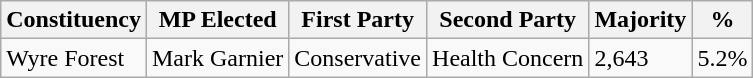<table class="wikitable sortable">
<tr>
<th>Constituency</th>
<th>MP Elected</th>
<th>First Party</th>
<th>Second Party</th>
<th>Majority</th>
<th>%</th>
</tr>
<tr>
<td>Wyre Forest</td>
<td>Mark Garnier</td>
<td>Conservative</td>
<td>Health Concern</td>
<td>2,643</td>
<td>5.2%</td>
</tr>
</table>
